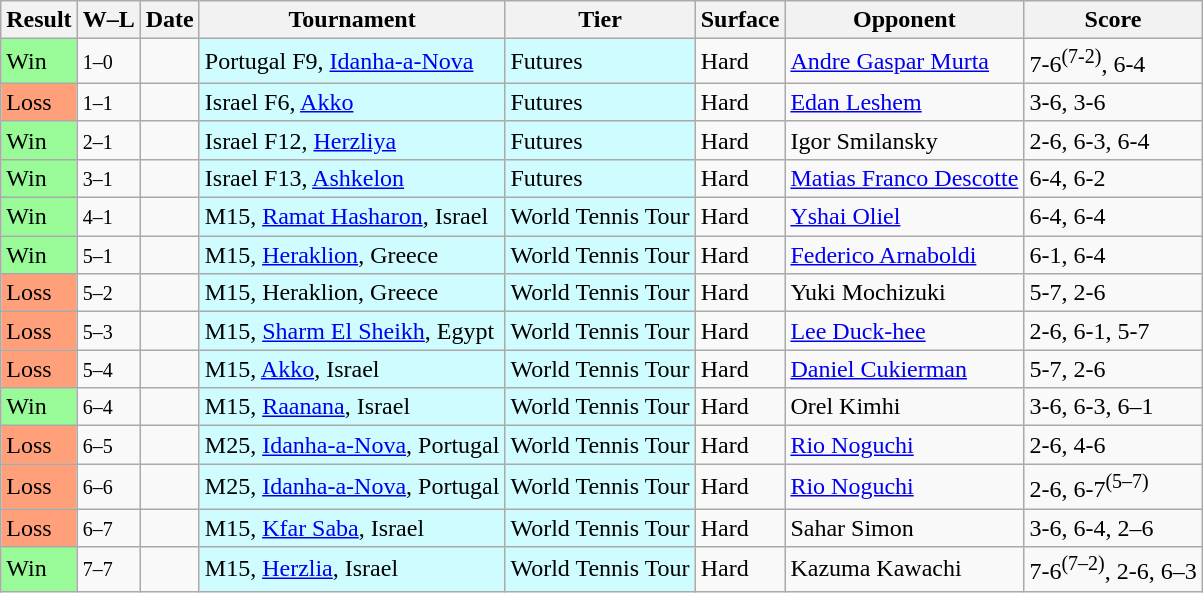<table class="sortable wikitable">
<tr>
<th>Result</th>
<th class="unsortable">W–L</th>
<th>Date</th>
<th>Tournament</th>
<th>Tier</th>
<th>Surface</th>
<th>Opponent</th>
<th class="unsortable">Score</th>
</tr>
<tr>
<td bgcolor=98FB98>Win</td>
<td><small>1–0</small></td>
<td></td>
<td style="background:#cffcff;">Portugal F9, <a href='#'>Idanha-a-Nova</a></td>
<td style="background:#cffcff;">Futures</td>
<td>Hard</td>
<td> <a href='#'>Andre Gaspar Murta</a></td>
<td>7-6<sup>(7-2)</sup>, 6-4</td>
</tr>
<tr>
<td bgcolor=FFA07A>Loss</td>
<td><small>1–1</small></td>
<td></td>
<td style="background:#cffcff;">Israel F6, <a href='#'>Akko</a></td>
<td style="background:#cffcff;">Futures</td>
<td>Hard</td>
<td> <a href='#'>Edan Leshem</a></td>
<td>3-6, 3-6</td>
</tr>
<tr>
<td bgcolor=98FB98>Win</td>
<td><small>2–1</small></td>
<td></td>
<td style="background:#cffcff;">Israel F12, <a href='#'>Herzliya</a></td>
<td style="background:#cffcff;">Futures</td>
<td>Hard</td>
<td> Igor Smilansky</td>
<td>2-6, 6-3, 6-4</td>
</tr>
<tr>
<td bgcolor=98FB98>Win</td>
<td><small>3–1</small></td>
<td></td>
<td style="background:#cffcff;">Israel F13, <a href='#'>Ashkelon</a></td>
<td style="background:#cffcff;">Futures</td>
<td>Hard</td>
<td> <a href='#'>Matias Franco Descotte</a></td>
<td>6-4, 6-2</td>
</tr>
<tr>
<td bgcolor=98FB98>Win</td>
<td><small>4–1</small></td>
<td></td>
<td style="background:#cffcff;">M15, <a href='#'>Ramat Hasharon</a>, Israel</td>
<td style="background:#cffcff;">World Tennis Tour</td>
<td>Hard</td>
<td> <a href='#'>Yshai Oliel</a></td>
<td>6-4, 6-4</td>
</tr>
<tr>
<td bgcolor=98FB98>Win</td>
<td><small>5–1</small></td>
<td></td>
<td style="background:#cffcff;">M15, <a href='#'>Heraklion</a>, Greece</td>
<td style="background:#cffcff;">World Tennis Tour</td>
<td>Hard</td>
<td> <a href='#'>Federico Arnaboldi</a></td>
<td>6-1, 6-4</td>
</tr>
<tr>
<td bgcolor=FFA07A>Loss</td>
<td><small>5–2</small></td>
<td></td>
<td style="background:#cffcff;">M15, Heraklion, Greece</td>
<td style="background:#cffcff;">World Tennis Tour</td>
<td>Hard</td>
<td> Yuki Mochizuki</td>
<td>5-7, 2-6</td>
</tr>
<tr>
<td bgcolor=FFA07A>Loss</td>
<td><small>5–3</small></td>
<td></td>
<td style="background:#cffcff;">M15, <a href='#'>Sharm El Sheikh</a>, Egypt</td>
<td style="background:#cffcff;">World Tennis Tour</td>
<td>Hard</td>
<td> <a href='#'>Lee Duck-hee</a></td>
<td>2-6, 6-1, 5-7</td>
</tr>
<tr>
<td bgcolor=FFA07A>Loss</td>
<td><small>5–4</small></td>
<td></td>
<td style="background:#cffcff;">M15, <a href='#'>Akko</a>, Israel</td>
<td style="background:#cffcff;">World Tennis Tour</td>
<td>Hard</td>
<td> <a href='#'>Daniel Cukierman</a></td>
<td>5-7, 2-6</td>
</tr>
<tr>
<td bgcolor=98FB98>Win</td>
<td><small>6–4</small></td>
<td></td>
<td style="background:#cffcff;">M15, <a href='#'>Raanana</a>, Israel</td>
<td style="background:#cffcff;">World Tennis Tour</td>
<td>Hard</td>
<td> Orel Kimhi</td>
<td>3-6, 6-3, 6–1</td>
</tr>
<tr>
<td bgcolor=FFA07A>Loss</td>
<td><small>6–5</small></td>
<td></td>
<td style="background:#cffcff;">M25, <a href='#'>Idanha-a-Nova</a>, Portugal</td>
<td style="background:#cffcff;">World Tennis Tour</td>
<td>Hard</td>
<td> <a href='#'>Rio Noguchi</a></td>
<td>2-6, 4-6</td>
</tr>
<tr>
<td bgcolor=FFA07A>Loss</td>
<td><small>6–6</small></td>
<td></td>
<td style="background:#cffcff;">M25, <a href='#'>Idanha-a-Nova</a>, Portugal</td>
<td style="background:#cffcff;">World Tennis Tour</td>
<td>Hard</td>
<td> <a href='#'>Rio Noguchi</a></td>
<td>2-6, 6-7<sup>(5–7)</sup></td>
</tr>
<tr>
<td bgcolor=FFA07A>Loss</td>
<td><small>6–7</small></td>
<td></td>
<td style="background:#cffcff;">M15, <a href='#'>Kfar Saba</a>, Israel</td>
<td style="background:#cffcff;">World Tennis Tour</td>
<td>Hard</td>
<td> Sahar Simon</td>
<td>3-6, 6-4, 2–6</td>
</tr>
<tr>
<td bgcolor=98FB98>Win</td>
<td><small>7–7</small></td>
<td></td>
<td style="background:#cffcff;">M15, <a href='#'>Herzlia</a>, Israel</td>
<td style="background:#cffcff;">World Tennis Tour</td>
<td>Hard</td>
<td> Kazuma Kawachi</td>
<td>7-6<sup>(7–2)</sup>, 2-6, 6–3</td>
</tr>
</table>
